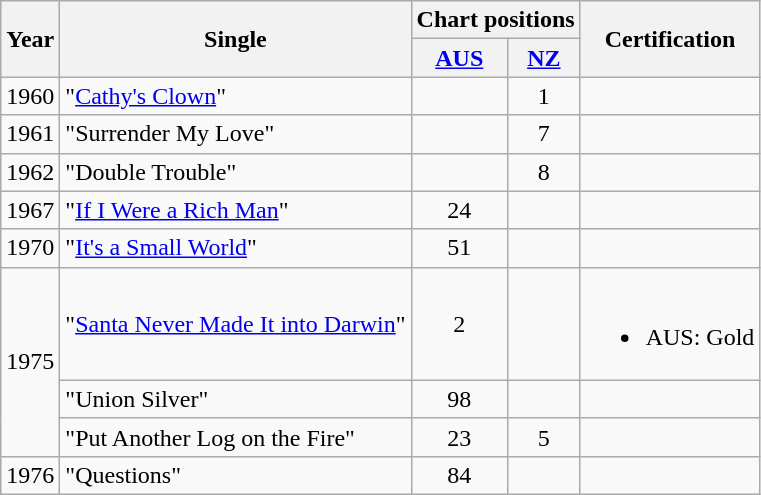<table class="wikitable">
<tr>
<th rowspan="2">Year</th>
<th rowspan="2">Single</th>
<th colspan="2">Chart positions</th>
<th rowspan="2">Certification</th>
</tr>
<tr>
<th {{small><a href='#'>AUS</a></th>
<th {{small><a href='#'>NZ</a></th>
</tr>
<tr>
<td>1960</td>
<td>"<a href='#'>Cathy's Clown</a>"</td>
<td style="text-align:center;"></td>
<td style="text-align:center;">1</td>
<td></td>
</tr>
<tr>
<td>1961</td>
<td>"Surrender My Love"</td>
<td style="text-align:center;"></td>
<td style="text-align:center;">7</td>
<td></td>
</tr>
<tr>
<td>1962</td>
<td>"Double Trouble"</td>
<td style="text-align:center;"></td>
<td style="text-align:center;">8</td>
<td></td>
</tr>
<tr>
<td>1967</td>
<td>"<a href='#'>If I Were a Rich Man</a>"</td>
<td style="text-align:center;">24</td>
<td style="text-align:center;"></td>
<td></td>
</tr>
<tr>
<td>1970</td>
<td>"<a href='#'>It's a Small World</a>"</td>
<td style="text-align:center;">51</td>
<td style="text-align:center;"></td>
<td></td>
</tr>
<tr>
<td rowspan="3">1975</td>
<td>"<a href='#'>Santa Never Made It into Darwin</a>"</td>
<td style="text-align:center;">2</td>
<td style="text-align:center;"></td>
<td><br><ul><li>AUS: Gold</li></ul></td>
</tr>
<tr>
<td>"Union Silver"</td>
<td style="text-align:center;">98</td>
<td style="text-align:center;"></td>
<td></td>
</tr>
<tr>
<td>"Put Another Log on the Fire"</td>
<td style="text-align:center;">23</td>
<td style="text-align:center;">5</td>
<td></td>
</tr>
<tr>
<td>1976</td>
<td>"Questions"</td>
<td style="text-align:center;">84</td>
<td style="text-align:center;"></td>
<td></td>
</tr>
</table>
